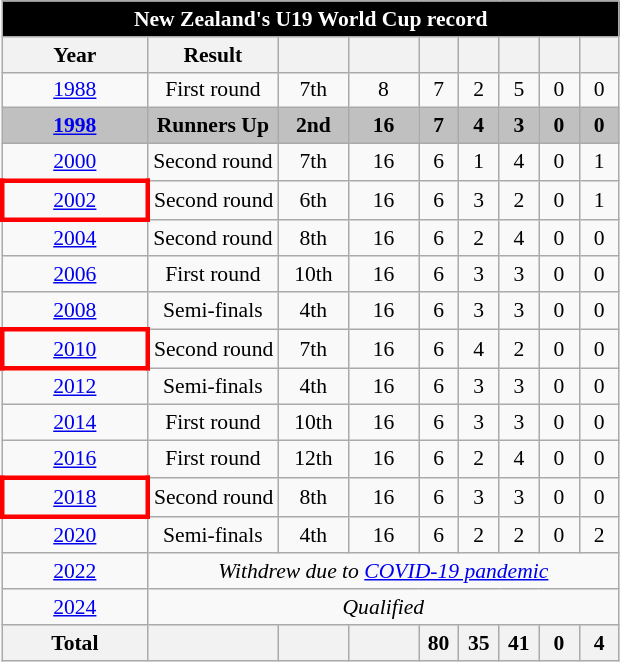<table class="wikitable" style="font-size:90%; text-align:center;">
<tr>
<th style="color:white; background:black;" colspan=9>New Zealand's U19 World Cup record</th>
</tr>
<tr>
<th width="90">Year</th>
<th>Result</th>
<th width="40"></th>
<th width="40"></th>
<th width="20"></th>
<th width="20"></th>
<th width="20"></th>
<th width="20"></th>
<th width="20"></th>
</tr>
<tr>
<td> <a href='#'>1988</a></td>
<td>First round</td>
<td>7th</td>
<td>8</td>
<td>7</td>
<td>2</td>
<td>5</td>
<td>0</td>
<td>0</td>
</tr>
<tr style="background:silver">
<td><strong> <a href='#'>1998</a></strong></td>
<td><strong>Runners Up</strong></td>
<td><strong>2nd</strong></td>
<td><strong>16</strong></td>
<td><strong>7</strong></td>
<td><strong>4</strong></td>
<td><strong>3</strong></td>
<td><strong>0</strong></td>
<td><strong>0</strong></td>
</tr>
<tr>
<td> <a href='#'>2000</a></td>
<td>Second round</td>
<td>7th</td>
<td>16</td>
<td>6</td>
<td>1</td>
<td>4</td>
<td>0</td>
<td>1</td>
</tr>
<tr>
<td style="border: 3px solid red"> <a href='#'>2002</a></td>
<td>Second round</td>
<td>6th</td>
<td>16</td>
<td>6</td>
<td>3</td>
<td>2</td>
<td>0</td>
<td>1</td>
</tr>
<tr>
<td> <a href='#'>2004</a></td>
<td>Second round</td>
<td>8th</td>
<td>16</td>
<td>6</td>
<td>2</td>
<td>4</td>
<td>0</td>
<td>0</td>
</tr>
<tr>
<td> <a href='#'>2006</a></td>
<td>First round</td>
<td>10th</td>
<td>16</td>
<td>6</td>
<td>3</td>
<td>3</td>
<td>0</td>
<td>0</td>
</tr>
<tr>
<td> <a href='#'>2008</a></td>
<td>Semi-finals</td>
<td>4th</td>
<td>16</td>
<td>6</td>
<td>3</td>
<td>3</td>
<td>0</td>
<td>0</td>
</tr>
<tr>
<td style="border: 3px solid red"> <a href='#'>2010</a></td>
<td>Second round</td>
<td>7th</td>
<td>16</td>
<td>6</td>
<td>4</td>
<td>2</td>
<td>0</td>
<td>0</td>
</tr>
<tr>
<td> <a href='#'>2012</a></td>
<td>Semi-finals</td>
<td>4th</td>
<td>16</td>
<td>6</td>
<td>3</td>
<td>3</td>
<td>0</td>
<td>0</td>
</tr>
<tr>
<td> <a href='#'>2014</a></td>
<td>First round</td>
<td>10th</td>
<td>16</td>
<td>6</td>
<td>3</td>
<td>3</td>
<td>0</td>
<td>0</td>
</tr>
<tr>
<td> <a href='#'>2016</a></td>
<td>First round</td>
<td>12th</td>
<td>16</td>
<td>6</td>
<td>2</td>
<td>4</td>
<td>0</td>
<td>0</td>
</tr>
<tr>
<td style="border: 3px solid red"> <a href='#'>2018</a></td>
<td>Second round</td>
<td>8th</td>
<td>16</td>
<td>6</td>
<td>3</td>
<td>3</td>
<td>0</td>
<td>0</td>
</tr>
<tr>
<td> <a href='#'>2020</a></td>
<td>Semi-finals</td>
<td>4th</td>
<td>16</td>
<td>6</td>
<td>2</td>
<td>2</td>
<td>0</td>
<td>2</td>
</tr>
<tr>
<td> <a href='#'>2022</a></td>
<td colspan=8><em>Withdrew due to <a href='#'>COVID-19 pandemic</a></em></td>
</tr>
<tr>
<td> <a href='#'>2024</a></td>
<td colspan=8><em>Qualified</em></td>
</tr>
<tr>
<th>Total</th>
<th></th>
<th></th>
<th></th>
<th>80</th>
<th>35</th>
<th>41</th>
<th>0</th>
<th>4</th>
</tr>
</table>
